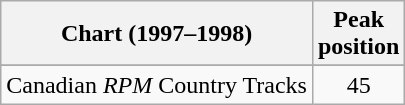<table class="wikitable sortable">
<tr>
<th align="left">Chart (1997–1998)</th>
<th align="center">Peak<br>position</th>
</tr>
<tr>
</tr>
<tr>
<td align="left">Canadian <em>RPM</em> Country Tracks</td>
<td align="center">45</td>
</tr>
</table>
